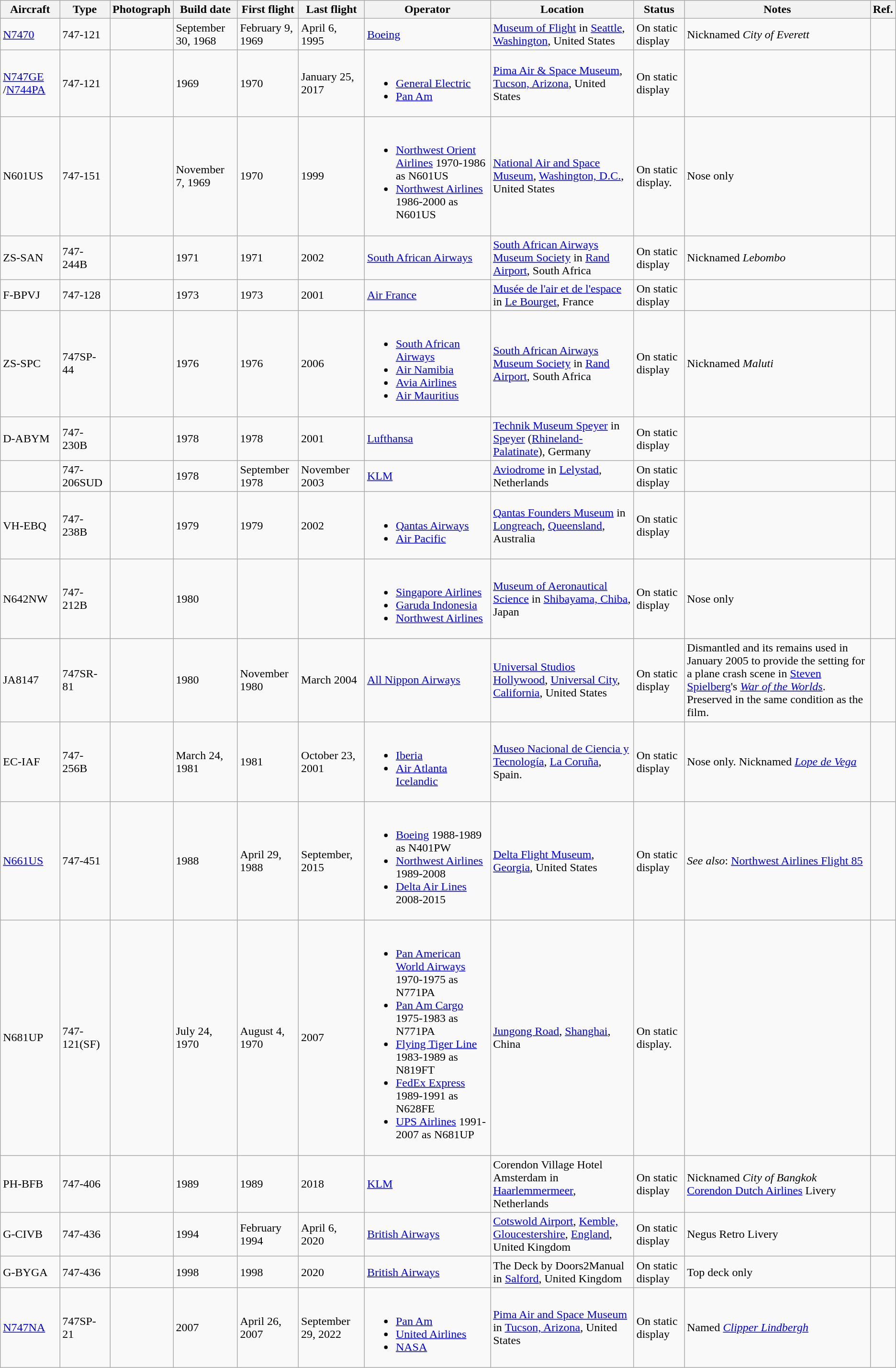<table class="wikitable">
<tr>
<th>Aircraft</th>
<th>Type</th>
<th>Photograph</th>
<th>Build date</th>
<th>First flight</th>
<th>Last flight</th>
<th>Operator</th>
<th>Location</th>
<th>Status</th>
<th>Notes</th>
<th>Ref.</th>
</tr>
<tr>
<td><a href='#'>N7470</a></td>
<td>747-121</td>
<td></td>
<td>September 30, 1968</td>
<td>February 9, 1969</td>
<td>April 6, 1995</td>
<td><a href='#'>Boeing</a></td>
<td><a href='#'>Museum of Flight</a> in <a href='#'>Seattle</a>, <a href='#'>Washington</a>, United States</td>
<td>On static display</td>
<td>Nicknamed <em>City of Everett</em></td>
<td></td>
</tr>
<tr>
<td><a href='#'>N747GE</a> /<a href='#'>N744PA</a></td>
<td>747-121</td>
<td></td>
<td>1969</td>
<td>1970</td>
<td>January 25, 2017</td>
<td><br><ul><li><a href='#'>General Electric</a></li><li><a href='#'>Pan Am</a></li></ul></td>
<td><a href='#'>Pima Air & Space Museum</a>, <a href='#'>Tucson, Arizona</a>, United States</td>
<td>On static display</td>
<td></td>
<td></td>
</tr>
<tr>
<td>N601US</td>
<td>747-151</td>
<td></td>
<td>November 7, 1969</td>
<td>1970</td>
<td>1999</td>
<td><br><ul><li><a href='#'>Northwest Orient Airlines</a> 1970-1986 as N601US</li><li><a href='#'>Northwest Airlines</a> 1986-2000 as N601US</li></ul></td>
<td><a href='#'>National Air and Space Museum</a>, <a href='#'>Washington, D.C.</a>, United States</td>
<td>On static display.</td>
<td>Nose only</td>
<td></td>
</tr>
<tr>
<td>ZS-SAN</td>
<td>747-244B</td>
<td></td>
<td>1971</td>
<td>1971</td>
<td>2002</td>
<td><a href='#'>South African Airways</a></td>
<td><a href='#'>South African Airways Museum Society</a> in <a href='#'>Rand Airport</a>, South Africa</td>
<td>On static display</td>
<td>Nicknamed <em>Lebombo</em></td>
<td></td>
</tr>
<tr>
<td>F-BPVJ</td>
<td>747-128</td>
<td></td>
<td>1973</td>
<td>1973</td>
<td>2001</td>
<td><a href='#'>Air France</a></td>
<td><a href='#'>Musée de l'air et de l'espace</a> in <a href='#'>Le Bourget</a>, France</td>
<td>On static display</td>
<td></td>
<td></td>
</tr>
<tr>
<td>ZS-SPC</td>
<td>747SP-44</td>
<td></td>
<td>1976</td>
<td>1976</td>
<td>2006</td>
<td><br><ul><li><a href='#'>South African Airways</a></li><li><a href='#'>Air Namibia</a></li><li><a href='#'>Avia Airlines</a></li><li><a href='#'>Air Mauritius</a></li></ul></td>
<td><a href='#'>South African Airways Museum Society</a> in <a href='#'>Rand Airport</a>, South Africa</td>
<td>On static display</td>
<td>Nicknamed <em>Maluti</em></td>
<td></td>
</tr>
<tr>
<td>D-ABYM</td>
<td>747-230B</td>
<td></td>
<td>1978</td>
<td>1978</td>
<td>2001</td>
<td><a href='#'>Lufthansa</a></td>
<td><a href='#'>Technik Museum Speyer</a> in <a href='#'>Speyer</a> (<a href='#'>Rhineland-Palatinate</a>), Germany</td>
<td>On static display</td>
<td></td>
<td></td>
</tr>
<tr>
<td></td>
<td>747-206SUD</td>
<td></td>
<td>1978</td>
<td>September 1978</td>
<td>November 2003</td>
<td><a href='#'>KLM</a></td>
<td><a href='#'>Aviodrome</a> in <a href='#'>Lelystad</a>, Netherlands</td>
<td>On static display</td>
<td></td>
<td></td>
</tr>
<tr>
<td>VH-EBQ</td>
<td>747-238B</td>
<td></td>
<td>1979</td>
<td>1979</td>
<td>2002</td>
<td><br><ul><li><a href='#'>Qantas Airways</a></li><li><a href='#'>Air Pacific</a></li></ul></td>
<td><a href='#'>Qantas Founders Museum</a> in <a href='#'>Longreach</a>, <a href='#'>Queensland</a>, Australia</td>
<td>On static display</td>
<td></td>
<td></td>
</tr>
<tr>
<td>N642NW</td>
<td>747-212B</td>
<td></td>
<td>1980</td>
<td></td>
<td></td>
<td><br><ul><li><a href='#'>Singapore Airlines</a></li><li><a href='#'>Garuda Indonesia</a></li><li><a href='#'>Northwest Airlines</a></li></ul></td>
<td><a href='#'>Museum of Aeronautical Science</a> in <a href='#'>Shibayama, Chiba</a>, Japan</td>
<td>On static display</td>
<td>Nose only</td>
<td></td>
</tr>
<tr>
<td>JA8147</td>
<td>747SR-81</td>
<td></td>
<td>1980</td>
<td>November 1980</td>
<td>March 2004</td>
<td><a href='#'>All Nippon Airways</a></td>
<td><a href='#'>Universal Studios Hollywood</a>, <a href='#'>Universal City</a>, <a href='#'>California</a>, United States</td>
<td>On static display</td>
<td>Dismantled and its remains used in January 2005 to provide the setting for a plane crash scene in <a href='#'>Steven Spielberg</a>'s <a href='#'><em>War of the Worlds</em></a>.<br>Preserved in the same condition as the film.</td>
<td></td>
</tr>
<tr>
<td>EC-IAF</td>
<td>747-256B</td>
<td></td>
<td>March 24, 1981</td>
<td>1981</td>
<td>October 23, 2001</td>
<td><br><ul><li><a href='#'>Iberia</a></li><li><a href='#'>Air Atlanta Icelandic</a></li></ul></td>
<td><a href='#'>Museo Nacional de Ciencia y Tecnología</a>, <a href='#'>La Coruña</a>, Spain.</td>
<td>On static display</td>
<td>Nose only. Nicknamed <em><a href='#'>Lope de Vega</a></em></td>
<td></td>
</tr>
<tr>
<td><a href='#'>N661US</a></td>
<td>747-451</td>
<td></td>
<td>1988</td>
<td>April 29, 1988</td>
<td>September, 2015</td>
<td><br><ul><li><a href='#'>Boeing</a> 1988-1989 as N401PW</li><li><a href='#'>Northwest Airlines</a> 1989-2008</li><li><a href='#'>Delta Air Lines</a> 2008-2015</li></ul></td>
<td><a href='#'>Delta Flight Museum</a>, <a href='#'>Georgia</a>, United States</td>
<td>On static display</td>
<td><em>See also</em>: <a href='#'>Northwest Airlines Flight 85</a></td>
<td></td>
</tr>
<tr>
<td>N681UP</td>
<td>747-121(SF)</td>
<td></td>
<td>July 24, 1970</td>
<td>August 4, 1970</td>
<td>2007</td>
<td><br><ul><li><a href='#'>Pan American World Airways</a> 1970-1975 as N771PA</li><li><a href='#'>Pan Am Cargo</a> 1975-1983 as N771PA</li><li><a href='#'>Flying Tiger Line</a> 1983-1989 as N819FT</li><li><a href='#'>FedEx Express</a> 1989-1991 as N628FE</li><li><a href='#'>UPS Airlines</a> 1991-2007 as N681UP</li></ul></td>
<td><a href='#'>Jungong Road</a>, <a href='#'>Shanghai</a>, China</td>
<td>On static display.</td>
<td></td>
<td></td>
</tr>
<tr>
<td>PH-BFB</td>
<td>747-406</td>
<td></td>
<td>1989</td>
<td>1989</td>
<td>2018</td>
<td><a href='#'>KLM</a></td>
<td>Corendon Village Hotel Amsterdam in <a href='#'>Haarlemmermeer</a>, Netherlands</td>
<td>On static display</td>
<td>Nicknamed <em>City of Bangkok</em><br><a href='#'>Corendon Dutch Airlines</a> Livery</td>
<td></td>
</tr>
<tr>
<td>G-CIVB</td>
<td>747-436</td>
<td></td>
<td>1994</td>
<td>February 1994</td>
<td>April 6, 2020</td>
<td><a href='#'>British Airways</a></td>
<td><a href='#'>Cotswold Airport</a>, <a href='#'>Kemble, Gloucestershire</a>, <a href='#'>England</a>, United Kingdom</td>
<td>On static display</td>
<td>Negus Retro Livery</td>
<td></td>
</tr>
<tr>
<td>G-BYGA</td>
<td>747-436</td>
<td></td>
<td>1998</td>
<td>1998</td>
<td>2020</td>
<td><a href='#'>British Airways</a></td>
<td>The Deck by Doors2Manual in <a href='#'>Salford</a>, United Kingdom</td>
<td>On static display</td>
<td>Top deck only</td>
<td></td>
</tr>
<tr>
<td><a href='#'>N747NA</a></td>
<td>747SP-21</td>
<td></td>
<td>2007</td>
<td>April 26, 2007</td>
<td>September 29, 2022</td>
<td><br><ul><li><a href='#'>Pan Am</a></li><li><a href='#'>United Airlines</a></li><li><a href='#'>NASA</a></li></ul></td>
<td><a href='#'>Pima Air and Space Museum</a> in <a href='#'>Tucson, Arizona</a>, United States</td>
<td>On static display</td>
<td>Named <em><a href='#'>Clipper Lindbergh</a></em></td>
<td></td>
</tr>
</table>
